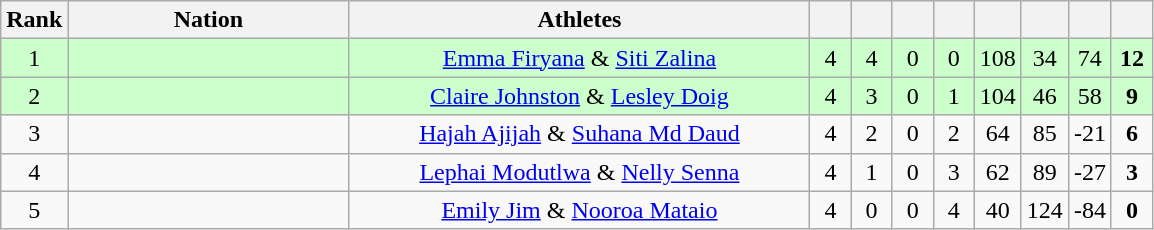<table class=wikitable style="text-align:center">
<tr>
<th width=20>Rank</th>
<th width=180>Nation</th>
<th width=300>Athletes</th>
<th width=20></th>
<th width=20></th>
<th width=20></th>
<th width=20></th>
<th width=20></th>
<th width=20></th>
<th width=20></th>
<th width=20></th>
</tr>
<tr bgcolor="#ccffcc">
<td>1</td>
<td align=left></td>
<td><a href='#'>Emma Firyana</a> & <a href='#'>Siti Zalina</a></td>
<td>4</td>
<td>4</td>
<td>0</td>
<td>0</td>
<td>108</td>
<td>34</td>
<td>74</td>
<td><strong>12</strong></td>
</tr>
<tr bgcolor="#ccffcc">
<td>2</td>
<td align=left></td>
<td><a href='#'>Claire Johnston</a> & <a href='#'>Lesley Doig</a></td>
<td>4</td>
<td>3</td>
<td>0</td>
<td>1</td>
<td>104</td>
<td>46</td>
<td>58</td>
<td><strong>9</strong></td>
</tr>
<tr>
<td>3</td>
<td align=left></td>
<td><a href='#'>Hajah Ajijah</a> & <a href='#'>Suhana Md Daud</a></td>
<td>4</td>
<td>2</td>
<td>0</td>
<td>2</td>
<td>64</td>
<td>85</td>
<td>-21</td>
<td><strong>6</strong></td>
</tr>
<tr>
<td>4</td>
<td align=left></td>
<td><a href='#'>Lephai Modutlwa</a> & <a href='#'>Nelly Senna</a></td>
<td>4</td>
<td>1</td>
<td>0</td>
<td>3</td>
<td>62</td>
<td>89</td>
<td>-27</td>
<td><strong>3</strong></td>
</tr>
<tr>
<td>5</td>
<td align=left></td>
<td><a href='#'>Emily Jim</a> & <a href='#'>Nooroa Mataio</a></td>
<td>4</td>
<td>0</td>
<td>0</td>
<td>4</td>
<td>40</td>
<td>124</td>
<td>-84</td>
<td><strong>0</strong></td>
</tr>
</table>
